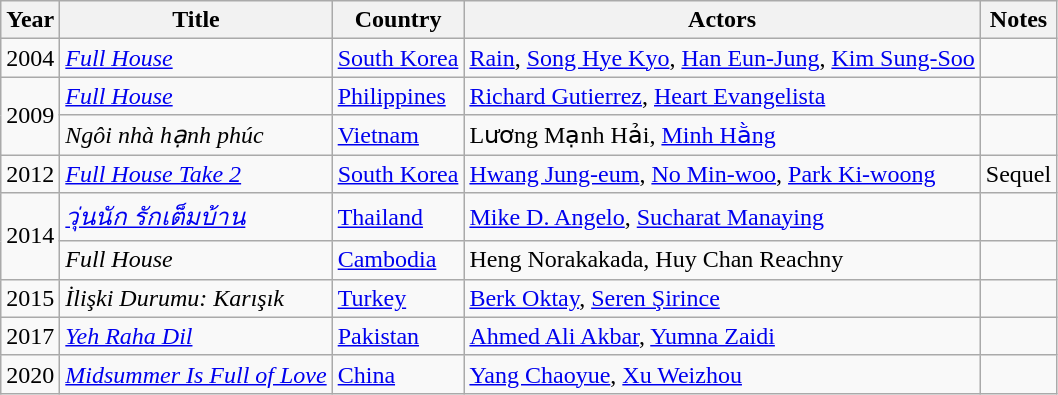<table class="wikitable plainrowheaders sortable">
<tr>
<th scope="col">Year</th>
<th scope="col">Title</th>
<th scope="col">Country</th>
<th scope="col">Actors</th>
<th scope="col" class="unsortable">Notes</th>
</tr>
<tr>
<td>2004</td>
<td><em><a href='#'>Full House</a></em></td>
<td><a href='#'>South Korea</a></td>
<td><a href='#'>Rain</a>, <a href='#'>Song Hye Kyo</a>, <a href='#'>Han Eun-Jung</a>, <a href='#'>Kim Sung-Soo</a></td>
<td></td>
</tr>
<tr>
<td rowspan="2">2009</td>
<td><em><a href='#'>Full House</a></em></td>
<td><a href='#'>Philippines</a></td>
<td><a href='#'>Richard Gutierrez</a>, <a href='#'>Heart Evangelista</a></td>
<td></td>
</tr>
<tr>
<td><em>Ngôi nhà hạnh phúc</em></td>
<td><a href='#'>Vietnam</a></td>
<td>Lương Mạnh Hải, <a href='#'>Minh Hằng</a></td>
<td></td>
</tr>
<tr>
<td>2012</td>
<td><em><a href='#'>Full House Take 2</a></em></td>
<td><a href='#'>South Korea</a></td>
<td><a href='#'>Hwang Jung-eum</a>, <a href='#'>No Min-woo</a>, <a href='#'>Park Ki-woong</a></td>
<td>Sequel</td>
</tr>
<tr>
<td rowspan=2>2014</td>
<td><em><a href='#'>วุ่นนัก รักเต็มบ้าน</a></em></td>
<td><a href='#'>Thailand</a></td>
<td><a href='#'>Mike D. Angelo</a>, <a href='#'>Sucharat Manaying</a></td>
<td></td>
</tr>
<tr>
<td><em>Full House</em></td>
<td><a href='#'>Cambodia</a></td>
<td>Heng Norakakada, Huy Chan Reachny</td>
<td></td>
</tr>
<tr>
<td>2015</td>
<td><em>İlişki Durumu: Karışık</em></td>
<td><a href='#'>Turkey</a></td>
<td><a href='#'>Berk Oktay</a>, <a href='#'>Seren Şirince</a></td>
<td></td>
</tr>
<tr>
<td>2017</td>
<td><em><a href='#'>Yeh Raha Dil</a></em></td>
<td><a href='#'>Pakistan</a></td>
<td><a href='#'>Ahmed Ali Akbar</a>, <a href='#'>Yumna Zaidi</a></td>
<td></td>
</tr>
<tr>
<td>2020</td>
<td><em><a href='#'>Midsummer Is Full of Love</a></em></td>
<td><a href='#'>China</a></td>
<td><a href='#'>Yang Chaoyue</a>, <a href='#'>Xu Weizhou</a></td>
<td></td>
</tr>
</table>
